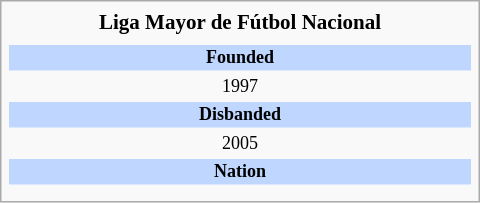<table class="infobox sports" style="width: 20em; text-align: center;">
<tr>
<th style="font-size: 14px;">Liga Mayor de Fútbol Nacional</th>
</tr>
<tr>
<td style="font-size: 11px; line-height: 15px;"></td>
</tr>
<tr>
<td style="font-size: 12px; background: #BFD7FF;"><strong>Founded</strong></td>
</tr>
<tr>
<td style="font-size: 12px;">1997</td>
</tr>
<tr>
<td style="font-size: 12px; background: #BFD7FF;"><strong>Disbanded</strong></td>
</tr>
<tr>
<td style="font-size: 12px;">2005</td>
</tr>
<tr>
<td style="font-size: 12px; background: #BFD7FF;"><strong>Nation</strong></td>
</tr>
<tr>
<td style="font-size: 12px;"></td>
</tr>
<tr>
</tr>
</table>
